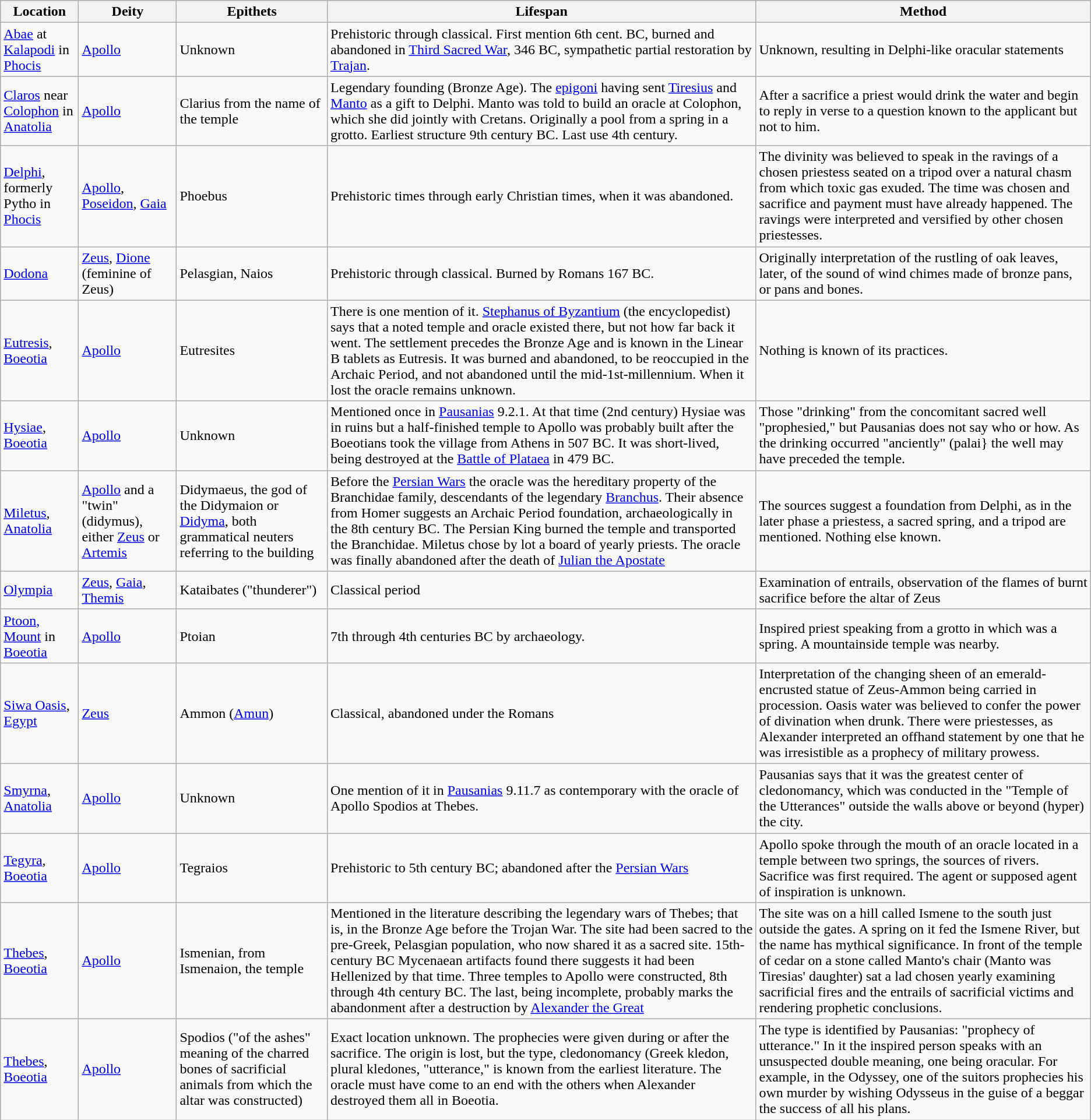<table class="wikitable sortable mw-datatable">
<tr>
<th>Location</th>
<th>Deity</th>
<th>Epithets</th>
<th class=unsortable>Lifespan</th>
<th class=unsortable>Method</th>
</tr>
<tr>
<td><a href='#'>Abae</a> at <a href='#'>Kalapodi</a> in <a href='#'>Phocis</a><br></td>
<td><a href='#'>Apollo</a></td>
<td>Unknown</td>
<td>Prehistoric through classical. First mention 6th cent. BC, burned and abandoned in <a href='#'>Third Sacred War</a>, 346 BC, sympathetic partial restoration by <a href='#'>Trajan</a>.</td>
<td>Unknown, resulting in Delphi-like oracular statements</td>
</tr>
<tr>
<td><a href='#'>Claros</a> near <a href='#'>Colophon</a> in <a href='#'>Anatolia</a><br></td>
<td><a href='#'>Apollo</a></td>
<td>Clarius from the name of the temple</td>
<td>Legendary founding (Bronze Age). The <a href='#'>epigoni</a> having sent <a href='#'>Tiresius</a> and <a href='#'>Manto</a> as a gift to Delphi. Manto was told to build an oracle at Colophon, which she did jointly with Cretans. Originally a pool from a spring in a grotto. Earliest structure 9th century BC. Last use 4th century.</td>
<td>After a sacrifice a priest would drink the water and begin to reply in verse to a question known to the applicant but not to him.</td>
</tr>
<tr>
<td><a href='#'>Delphi</a>, formerly Pytho in <a href='#'>Phocis</a><br></td>
<td><a href='#'>Apollo</a>, <a href='#'>Poseidon</a>, <a href='#'>Gaia</a></td>
<td>Phoebus</td>
<td>Prehistoric times through early Christian times, when it was abandoned.</td>
<td>The divinity was believed to speak in the ravings of a chosen priestess seated on a tripod over a natural chasm from which toxic gas exuded. The time was chosen and sacrifice and payment must have already happened. The ravings were interpreted and versified by other chosen priestesses.</td>
</tr>
<tr>
<td><a href='#'>Dodona</a><br></td>
<td><a href='#'>Zeus</a>, <a href='#'>Dione</a> (feminine of Zeus)</td>
<td>Pelasgian, Naios</td>
<td>Prehistoric through classical. Burned by Romans 167 BC.</td>
<td>Originally interpretation of the rustling of oak leaves, later, of the sound of wind chimes made of bronze pans, or pans and bones.</td>
</tr>
<tr>
<td><a href='#'>Eutresis</a>, <a href='#'>Boeotia</a></td>
<td><a href='#'>Apollo</a></td>
<td>Eutresites</td>
<td>There is one mention of it. <a href='#'>Stephanus of Byzantium</a> (the encyclopedist) says that a noted temple and oracle existed there, but not how far back it went. The settlement precedes the Bronze Age and is known in the Linear B tablets as Eutresis. It was burned and abandoned, to be reoccupied in the Archaic Period, and not abandoned until the mid-1st-millennium. When it lost the oracle remains unknown.</td>
<td>Nothing is known of its practices.</td>
</tr>
<tr>
<td><a href='#'>Hysiae</a>, <a href='#'>Boeotia</a></td>
<td><a href='#'>Apollo</a></td>
<td>Unknown</td>
<td>Mentioned once in <a href='#'>Pausanias</a> 9.2.1. At that time (2nd century) Hysiae was in ruins but a half-finished temple to Apollo was probably built after the Boeotians took the village from Athens in 507 BC. It was short-lived, being destroyed at the <a href='#'>Battle of Plataea</a> in 479 BC.</td>
<td>Those "drinking" from the concomitant sacred well "prophesied," but Pausanias does not say who or how. As the drinking occurred "anciently" (palai} the well may have preceded the temple.</td>
</tr>
<tr>
<td><a href='#'>Miletus</a>, <a href='#'>Anatolia</a><br></td>
<td><a href='#'>Apollo</a> and a "twin" (didymus), either <a href='#'>Zeus</a> or <a href='#'>Artemis</a></td>
<td>Didymaeus, the god of the Didymaion or <a href='#'>Didyma</a>, both grammatical neuters referring to the building</td>
<td>Before the <a href='#'>Persian Wars</a> the oracle was the hereditary property of the Branchidae family, descendants of the legendary <a href='#'>Branchus</a>. Their absence from Homer suggests an Archaic Period foundation, archaeologically in the 8th century BC. The Persian King burned the temple and transported the Branchidae. Miletus chose by lot a board of yearly priests. The oracle was finally abandoned after the death of <a href='#'>Julian the Apostate</a></td>
<td>The sources suggest a foundation from Delphi, as in the later phase a priestess, a sacred spring, and a tripod are mentioned. Nothing else known.</td>
</tr>
<tr>
<td><a href='#'>Olympia</a><br></td>
<td><a href='#'>Zeus</a>, <a href='#'>Gaia</a>, <a href='#'>Themis</a></td>
<td>Kataibates ("thunderer")</td>
<td>Classical period</td>
<td>Examination of entrails, observation of the flames of burnt sacrifice before the altar of Zeus</td>
</tr>
<tr>
<td><a href='#'>Ptoon, Mount</a> in <a href='#'>Boeotia</a><br></td>
<td><a href='#'>Apollo</a></td>
<td>Ptoian</td>
<td>7th through 4th centuries BC by archaeology.</td>
<td>Inspired priest speaking from a grotto in which was a spring. A mountainside temple was nearby.</td>
</tr>
<tr>
<td><a href='#'>Siwa Oasis</a>, <a href='#'>Egypt</a><br></td>
<td><a href='#'>Zeus</a></td>
<td>Ammon (<a href='#'>Amun</a>)</td>
<td>Classical, abandoned under the Romans</td>
<td>Interpretation of the changing sheen of an emerald-encrusted statue of Zeus-Ammon being carried in procession. Oasis water was believed to confer the power of divination when drunk. There were priestesses, as Alexander interpreted an offhand statement by one that he was irresistible as a prophecy of military prowess.</td>
</tr>
<tr>
<td><a href='#'>Smyrna</a>, <a href='#'>Anatolia</a><br></td>
<td><a href='#'>Apollo</a></td>
<td>Unknown</td>
<td>One mention of it in <a href='#'>Pausanias</a> 9.11.7 as contemporary with the oracle of Apollo Spodios at Thebes.</td>
<td>Pausanias says that it was the greatest center of cledonomancy, which was conducted in the "Temple of the Utterances" outside the walls above or beyond (hyper) the city.</td>
</tr>
<tr>
<td><a href='#'>Tegyra</a>, <a href='#'>Boeotia</a><br></td>
<td><a href='#'>Apollo</a></td>
<td>Tegraios</td>
<td>Prehistoric to 5th century BC; abandoned after the <a href='#'>Persian Wars</a></td>
<td>Apollo spoke through the mouth of an oracle located in a temple between two springs, the sources of rivers. Sacrifice was first required. The agent or supposed agent of inspiration is unknown.</td>
</tr>
<tr>
<td><a href='#'>Thebes</a>, <a href='#'>Boeotia</a><br></td>
<td><a href='#'>Apollo</a></td>
<td>Ismenian, from Ismenaion, the temple</td>
<td>Mentioned in the literature describing the legendary wars of Thebes; that is, in the Bronze Age before the Trojan War. The site had been sacred to the pre-Greek, Pelasgian population, who now shared it as a sacred site. 15th-century BC Mycenaean artifacts found there suggests it had been Hellenized by that time. Three temples to Apollo were constructed, 8th through 4th century BC. The last, being incomplete, probably marks the abandonment after a destruction by <a href='#'>Alexander the Great</a></td>
<td>The site was on a hill called Ismene to the south just outside the gates. A spring on it fed the Ismene River, but the name has mythical significance. In front of the temple of cedar on a stone called Manto's chair (Manto was Tiresias' daughter) sat a lad chosen yearly examining sacrificial fires and the entrails of sacrificial victims and rendering prophetic conclusions.</td>
</tr>
<tr>
<td><a href='#'>Thebes</a>, <a href='#'>Boeotia</a><br></td>
<td><a href='#'>Apollo</a></td>
<td>Spodios ("of the ashes" meaning of the charred bones of sacrificial animals from which the altar was constructed)</td>
<td>Exact location unknown. The prophecies were given during or after the sacrifice. The origin is lost, but the type, cledonomancy (Greek kledon, plural kledones, "utterance," is known from the earliest literature. The oracle must have come to an end with the others when Alexander destroyed them all in Boeotia.</td>
<td>The type is identified by Pausanias: "prophecy of utterance." In it the inspired person speaks with an unsuspected double meaning, one being oracular. For example, in the Odyssey, one of the suitors prophecies his own murder by wishing Odysseus in the guise of a beggar the success of all his plans.</td>
</tr>
</table>
